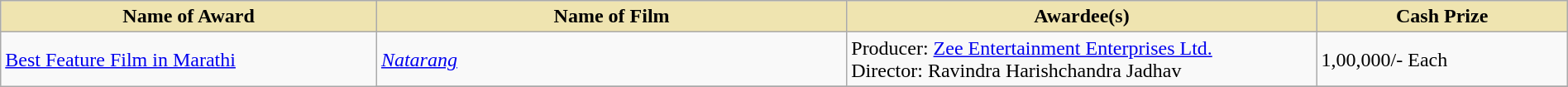<table class="wikitable plainrowheaders" style="width:100%;">
<tr>
<th scope="col" style="background-color:#EFE4B0;width:24%;">Name of Award</th>
<th scope="col" style="background-color:#EFE4B0;width:30%;">Name of Film</th>
<th scope="col" style="background-color:#EFE4B0;width:30%;">Awardee(s)</th>
<th scope="col" style="background-color:#EFE4B0;width:16%;">Cash Prize</th>
</tr>
<tr ! scope="row">
<td rowspan="2"><a href='#'>Best Feature Film in Marathi</a></td>
<td><em><a href='#'>Natarang</a></em></td>
<td>Producer: <a href='#'>Zee Entertainment Enterprises Ltd.</a><br>Director: Ravindra Harishchandra Jadhav</td>
<td> 1,00,000/- Each</td>
</tr>
<tr>
</tr>
</table>
